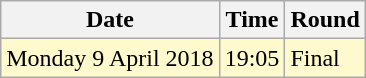<table class="wikitable">
<tr>
<th>Date</th>
<th>Time</th>
<th>Round</th>
</tr>
<tr>
<td style=background:lemonchiffon>Monday 9 April 2018</td>
<td style=background:lemonchiffon>19:05</td>
<td style=background:lemonchiffon>Final</td>
</tr>
</table>
